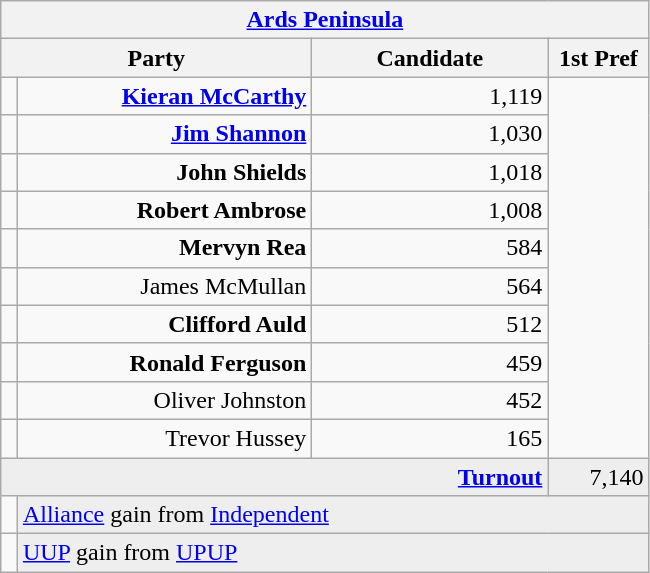<table class="wikitable">
<tr>
<th colspan="4" align="center"><a href='#'>Ards Peninsula</a></th>
</tr>
<tr>
<th colspan="2" align="center" width=200>Party</th>
<th width=150>Candidate</th>
<th width=60>1st Pref</th>
</tr>
<tr>
<td></td>
<td align="right"><strong><a href='#'>Kieran McCarthy</a></strong></td>
<td align="right">1,119</td>
</tr>
<tr>
<td></td>
<td align="right"><strong><a href='#'>Jim Shannon</a></strong></td>
<td align="right">1,030</td>
</tr>
<tr>
<td></td>
<td align="right"><strong>John Shields</strong></td>
<td align="right">1,018</td>
</tr>
<tr>
<td></td>
<td align="right"><strong>Robert Ambrose</strong></td>
<td align="right">1,008</td>
</tr>
<tr>
<td></td>
<td align="right"><strong>Mervyn Rea</strong></td>
<td align="right">584</td>
</tr>
<tr>
<td></td>
<td align="right">James McMullan</td>
<td align="right">564</td>
</tr>
<tr>
<td></td>
<td align="right"><strong>Clifford Auld</strong></td>
<td align="right">512</td>
</tr>
<tr>
<td></td>
<td align="right"><strong>Ronald Ferguson</strong></td>
<td align="right">459</td>
</tr>
<tr>
<td></td>
<td align="right">Oliver Johnston</td>
<td align="right">452</td>
</tr>
<tr>
<td></td>
<td align="right">Trevor Hussey</td>
<td align="right">165</td>
</tr>
<tr bgcolor="EEEEEE">
<td colspan=3 align="right"><strong><a href='#'>Turnout</a></strong></td>
<td align="right">7,140</td>
</tr>
<tr>
<td bgcolor=></td>
<td colspan=3 bgcolor="EEEEEE"><a href='#'>Alliance</a> gain from <a href='#'>Independent</a></td>
</tr>
<tr>
<td bgcolor=></td>
<td colspan=3 bgcolor="EEEEEE"><a href='#'>UUP</a> gain from <a href='#'>UPUP</a></td>
</tr>
</table>
